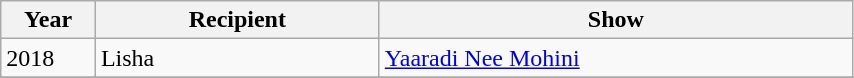<table class="wikitable" width="45%">
<tr>
<th style="width:10%;">Year</th>
<th style="width:30%;">Recipient</th>
<th style="width:50%;">Show</th>
</tr>
<tr>
<td>2018</td>
<td>Lisha</td>
<td><a href='#'>Yaaradi Nee Mohini</a></td>
</tr>
<tr>
</tr>
</table>
